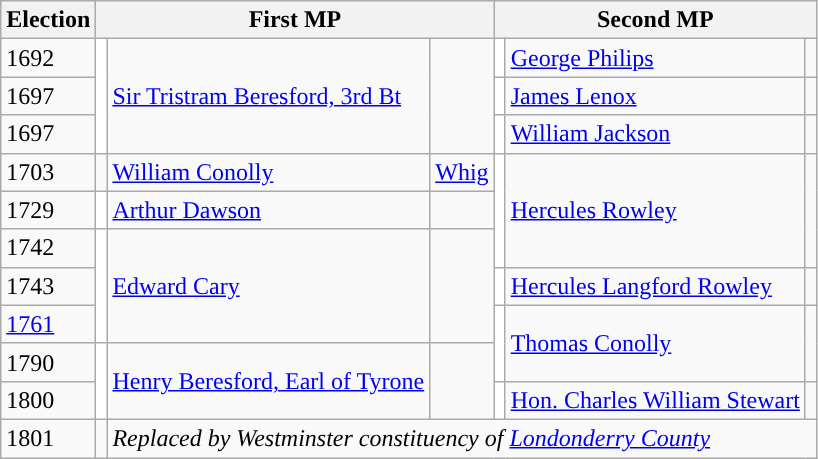<table class="wikitable">
<tr>
<th>Election</th>
<th colspan=3>First MP</th>
<th colspan=3>Second MP</th>
</tr>
<tr>
<td>1692</td>
<td rowspan="3" style="background-color: white"></td>
<td rowspan="3"><a href='#'>Sir Tristram Beresford, 3rd Bt</a></td>
<td rowspan="3"></td>
<td style="background-color: white"></td>
<td><a href='#'>George Philips</a></td>
<td></td>
</tr>
<tr>
<td>1697</td>
<td style="background-color: white"></td>
<td><a href='#'>James Lenox</a></td>
<td></td>
</tr>
<tr>
<td>1697</td>
<td style="background-color: white"></td>
<td><a href='#'>William Jackson</a></td>
<td></td>
</tr>
<tr>
<td>1703</td>
<td style="background-color: "></td>
<td><a href='#'>William Conolly</a></td>
<td><a href='#'>Whig</a></td>
<td rowspan="3" style="background-color: white"></td>
<td rowspan="3"><a href='#'>Hercules Rowley</a></td>
<td rowspan="3"></td>
</tr>
<tr>
<td>1729</td>
<td style="background-color: white"></td>
<td><a href='#'>Arthur Dawson</a></td>
<td></td>
</tr>
<tr>
<td>1742</td>
<td rowspan="3" style="background-color: white"></td>
<td rowspan="3"><a href='#'>Edward Cary</a></td>
<td rowspan="3"></td>
</tr>
<tr>
<td>1743</td>
<td style="background-color: white"></td>
<td><a href='#'>Hercules Langford Rowley</a></td>
<td></td>
</tr>
<tr>
<td><a href='#'>1761</a></td>
<td rowspan="2" style="background-color: white"></td>
<td rowspan="2"><a href='#'>Thomas Conolly</a></td>
<td rowspan="2"></td>
</tr>
<tr>
<td>1790</td>
<td rowspan="2" style="background-color: white"></td>
<td rowspan="2"><a href='#'>Henry Beresford, Earl of Tyrone</a></td>
<td rowspan="2"></td>
</tr>
<tr>
<td>1800</td>
<td style="background-color: white"></td>
<td><a href='#'>Hon. Charles William Stewart</a></td>
<td></td>
</tr>
<tr>
<td>1801</td>
<td></td>
<td colspan="5"><em>Replaced by Westminster constituency of <a href='#'>Londonderry County</a></em></td>
</tr>
</table>
